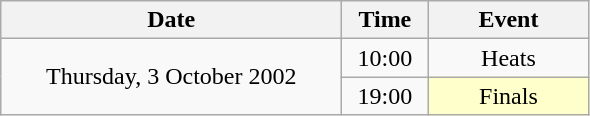<table class = "wikitable" style="text-align:center;">
<tr>
<th width=220>Date</th>
<th width=50>Time</th>
<th width=100>Event</th>
</tr>
<tr>
<td rowspan=2>Thursday, 3 October 2002</td>
<td>10:00</td>
<td>Heats</td>
</tr>
<tr>
<td>19:00</td>
<td bgcolor=ffffcc>Finals</td>
</tr>
</table>
